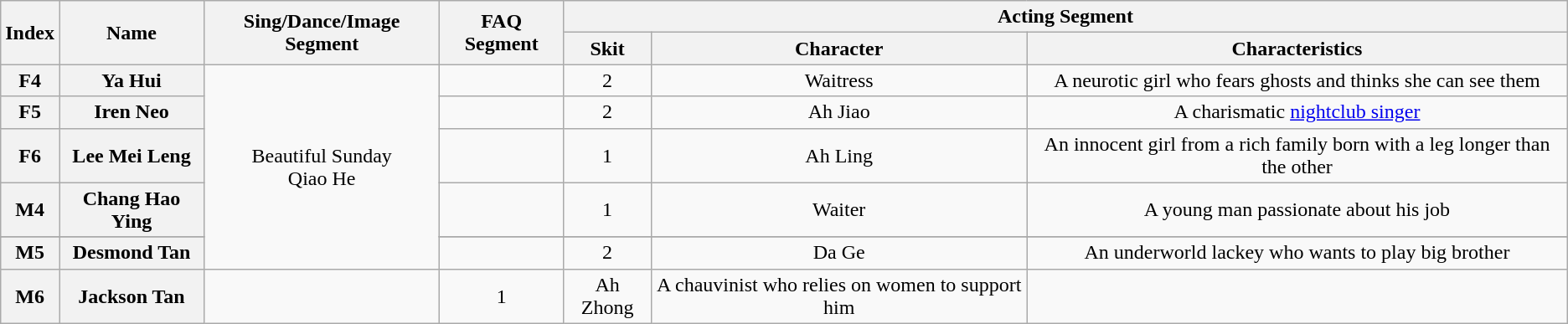<table class="wikitable" style="text-align:center;">
<tr>
<th rowspan="2">Index</th>
<th rowspan="2">Name</th>
<th rowspan="2">Sing/Dance/Image Segment</th>
<th rowspan="2">FAQ Segment</th>
<th colspan=4>Acting Segment</th>
</tr>
<tr>
<th>Skit</th>
<th>Character</th>
<th>Characteristics</th>
</tr>
<tr>
<th>F4</th>
<th>Ya Hui</th>
<td rowspan="6">Beautiful Sunday<br>Qiao He</td>
<td></td>
<td>2</td>
<td>Waitress</td>
<td>A neurotic girl who fears ghosts and thinks she can see them</td>
</tr>
<tr>
<th>F5</th>
<th>Iren Neo</th>
<td></td>
<td>2</td>
<td>Ah Jiao</td>
<td>A charismatic <a href='#'>nightclub singer</a></td>
</tr>
<tr>
<th>F6</th>
<th>Lee Mei Leng</th>
<td></td>
<td>1</td>
<td>Ah Ling</td>
<td>An innocent girl from a rich family born with a leg longer than the other</td>
</tr>
<tr>
<th>M4</th>
<th>Chang Hao Ying</th>
<td></td>
<td>1</td>
<td>Waiter</td>
<td>A young man passionate about his job</td>
</tr>
<tr>
</tr>
<tr>
<th>M5</th>
<th>Desmond Tan</th>
<td></td>
<td>2</td>
<td>Da Ge</td>
<td>An underworld lackey who wants to play big brother</td>
</tr>
<tr>
<th>M6</th>
<th>Jackson Tan</th>
<td></td>
<td>1</td>
<td>Ah Zhong</td>
<td>A chauvinist who relies on women to support him</td>
</tr>
</table>
